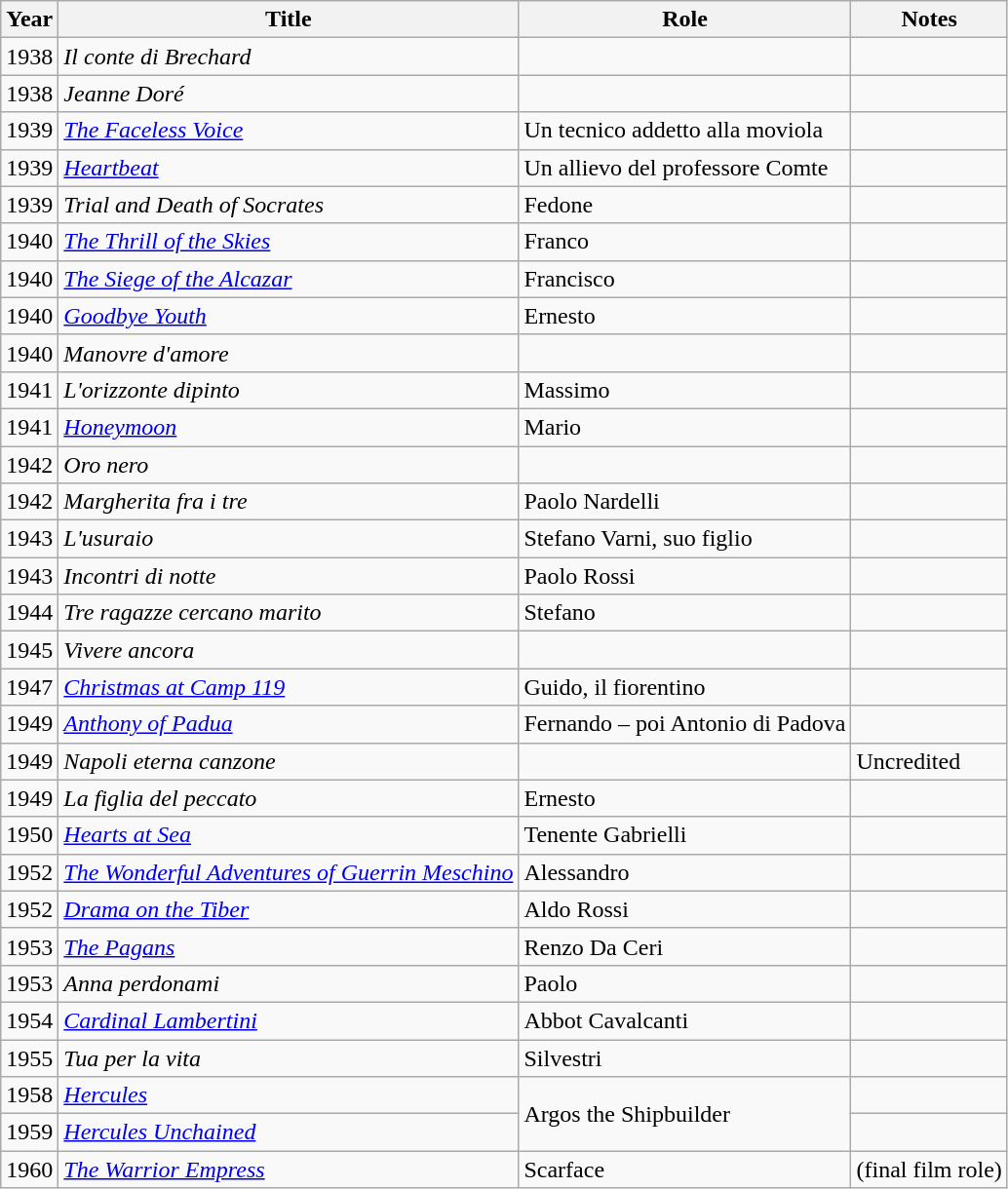<table class="wikitable">
<tr>
<th>Year</th>
<th>Title</th>
<th>Role</th>
<th>Notes</th>
</tr>
<tr>
<td>1938</td>
<td><em>Il conte di Brechard</em></td>
<td></td>
<td></td>
</tr>
<tr>
<td>1938</td>
<td><em>Jeanne Doré</em></td>
<td></td>
<td></td>
</tr>
<tr>
<td>1939</td>
<td><em><a href='#'>The Faceless Voice</a></em></td>
<td>Un tecnico addetto alla moviola</td>
<td></td>
</tr>
<tr>
<td>1939</td>
<td><em><a href='#'>Heartbeat</a></em></td>
<td>Un allievo del professore Comte</td>
<td></td>
</tr>
<tr>
<td>1939</td>
<td><em>Trial and Death of Socrates</em></td>
<td>Fedone</td>
<td></td>
</tr>
<tr>
<td>1940</td>
<td><em><a href='#'>The Thrill of the Skies</a></em></td>
<td>Franco</td>
<td></td>
</tr>
<tr>
<td>1940</td>
<td><em><a href='#'>The Siege of the Alcazar</a></em></td>
<td>Francisco</td>
<td></td>
</tr>
<tr>
<td>1940</td>
<td><em><a href='#'>Goodbye Youth</a></em></td>
<td>Ernesto</td>
<td></td>
</tr>
<tr>
<td>1940</td>
<td><em>Manovre d'amore</em></td>
<td></td>
<td></td>
</tr>
<tr>
<td>1941</td>
<td><em>L'orizzonte dipinto</em></td>
<td>Massimo</td>
<td></td>
</tr>
<tr>
<td>1941</td>
<td><em><a href='#'>Honeymoon</a></em></td>
<td>Mario</td>
<td></td>
</tr>
<tr>
<td>1942</td>
<td><em>Oro nero</em></td>
<td></td>
<td></td>
</tr>
<tr>
<td>1942</td>
<td><em>Margherita fra i tre</em></td>
<td>Paolo Nardelli</td>
<td></td>
</tr>
<tr>
<td>1943</td>
<td><em>L'usuraio</em></td>
<td>Stefano Varni, suo figlio</td>
<td></td>
</tr>
<tr>
<td>1943</td>
<td><em>Incontri di notte</em></td>
<td>Paolo Rossi</td>
<td></td>
</tr>
<tr>
<td>1944</td>
<td><em>Tre ragazze cercano marito</em></td>
<td>Stefano</td>
<td></td>
</tr>
<tr>
<td>1945</td>
<td><em>Vivere ancora</em></td>
<td></td>
<td></td>
</tr>
<tr>
<td>1947</td>
<td><em><a href='#'>Christmas at Camp 119</a></em></td>
<td>Guido, il fiorentino</td>
<td></td>
</tr>
<tr>
<td>1949</td>
<td><em><a href='#'>Anthony of Padua</a></em></td>
<td>Fernando – poi Antonio di Padova</td>
<td></td>
</tr>
<tr>
<td>1949</td>
<td><em>Napoli eterna canzone</em></td>
<td></td>
<td>Uncredited</td>
</tr>
<tr>
<td>1949</td>
<td><em>La figlia del peccato</em></td>
<td>Ernesto</td>
<td></td>
</tr>
<tr>
<td>1950</td>
<td><em><a href='#'>Hearts at Sea</a></em></td>
<td>Tenente Gabrielli</td>
<td></td>
</tr>
<tr>
<td>1952</td>
<td><em><a href='#'>The Wonderful Adventures of Guerrin Meschino</a></em></td>
<td>Alessandro</td>
<td></td>
</tr>
<tr>
<td>1952</td>
<td><em><a href='#'>Drama on the Tiber</a></em></td>
<td>Aldo Rossi</td>
<td></td>
</tr>
<tr>
<td>1953</td>
<td><em><a href='#'>The Pagans</a></em></td>
<td>Renzo Da Ceri</td>
<td></td>
</tr>
<tr>
<td>1953</td>
<td><em>Anna perdonami</em></td>
<td>Paolo</td>
<td></td>
</tr>
<tr>
<td>1954</td>
<td><em><a href='#'>Cardinal Lambertini</a></em></td>
<td>Abbot Cavalcanti</td>
<td></td>
</tr>
<tr>
<td>1955</td>
<td><em>Tua per la vita</em></td>
<td>Silvestri</td>
<td></td>
</tr>
<tr>
<td>1958</td>
<td><em><a href='#'>Hercules</a></em></td>
<td rowspan="2">Argos the Shipbuilder</td>
<td></td>
</tr>
<tr>
<td>1959</td>
<td><em><a href='#'>Hercules Unchained</a></em></td>
<td></td>
</tr>
<tr>
<td>1960</td>
<td><em><a href='#'>The Warrior Empress</a></em></td>
<td>Scarface</td>
<td>(final film role)</td>
</tr>
</table>
